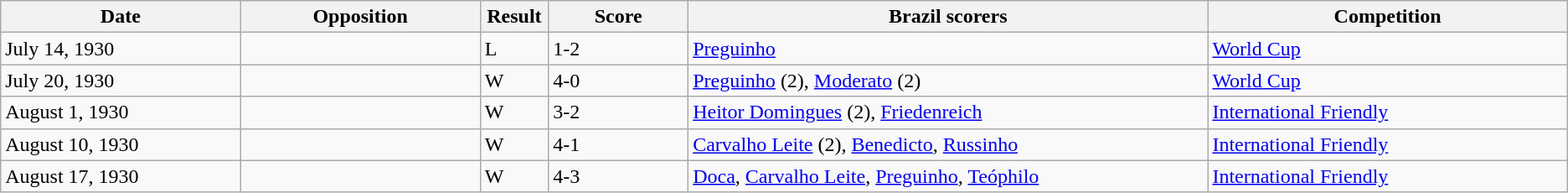<table class="wikitable" style="text-align: left;">
<tr>
<th width=12%>Date</th>
<th width=12%>Opposition</th>
<th width=1%>Result</th>
<th width=7%>Score</th>
<th width=26%>Brazil scorers</th>
<th width=18%>Competition</th>
</tr>
<tr>
<td>July 14, 1930</td>
<td></td>
<td>L</td>
<td>1-2</td>
<td><a href='#'>Preguinho</a></td>
<td><a href='#'>World Cup</a></td>
</tr>
<tr>
<td>July 20, 1930</td>
<td></td>
<td>W</td>
<td>4-0</td>
<td><a href='#'>Preguinho</a> (2), <a href='#'>Moderato</a> (2)</td>
<td><a href='#'>World Cup</a></td>
</tr>
<tr>
<td>August 1, 1930</td>
<td></td>
<td>W</td>
<td>3-2</td>
<td><a href='#'>Heitor Domingues</a> (2), <a href='#'>Friedenreich</a></td>
<td><a href='#'>International Friendly</a></td>
</tr>
<tr>
<td>August 10, 1930</td>
<td></td>
<td>W</td>
<td>4-1</td>
<td><a href='#'>Carvalho Leite</a> (2), <a href='#'>Benedicto</a>, <a href='#'>Russinho</a></td>
<td><a href='#'>International Friendly</a></td>
</tr>
<tr>
<td>August 17, 1930</td>
<td></td>
<td>W</td>
<td>4-3</td>
<td><a href='#'>Doca</a>, <a href='#'>Carvalho Leite</a>, <a href='#'>Preguinho</a>, <a href='#'>Teóphilo</a></td>
<td><a href='#'>International Friendly</a></td>
</tr>
</table>
